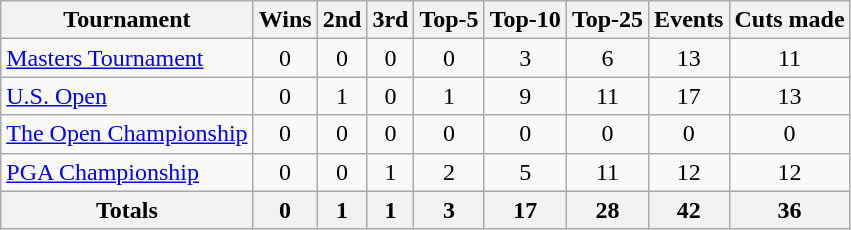<table class=wikitable style=text-align:center>
<tr>
<th>Tournament</th>
<th>Wins</th>
<th>2nd</th>
<th>3rd</th>
<th>Top-5</th>
<th>Top-10</th>
<th>Top-25</th>
<th>Events</th>
<th>Cuts made</th>
</tr>
<tr>
<td align=left><a href='#'>Masters Tournament</a></td>
<td>0</td>
<td>0</td>
<td>0</td>
<td>0</td>
<td>3</td>
<td>6</td>
<td>13</td>
<td>11</td>
</tr>
<tr>
<td align=left><a href='#'>U.S. Open</a></td>
<td>0</td>
<td>1</td>
<td>0</td>
<td>1</td>
<td>9</td>
<td>11</td>
<td>17</td>
<td>13</td>
</tr>
<tr>
<td align=left><a href='#'>The Open Championship</a></td>
<td>0</td>
<td>0</td>
<td>0</td>
<td>0</td>
<td>0</td>
<td>0</td>
<td>0</td>
<td>0</td>
</tr>
<tr>
<td align=left><a href='#'>PGA Championship</a></td>
<td>0</td>
<td>0</td>
<td>1</td>
<td>2</td>
<td>5</td>
<td>11</td>
<td>12</td>
<td>12</td>
</tr>
<tr>
<th>Totals</th>
<th>0</th>
<th>1</th>
<th>1</th>
<th>3</th>
<th>17</th>
<th>28</th>
<th>42</th>
<th>36</th>
</tr>
</table>
